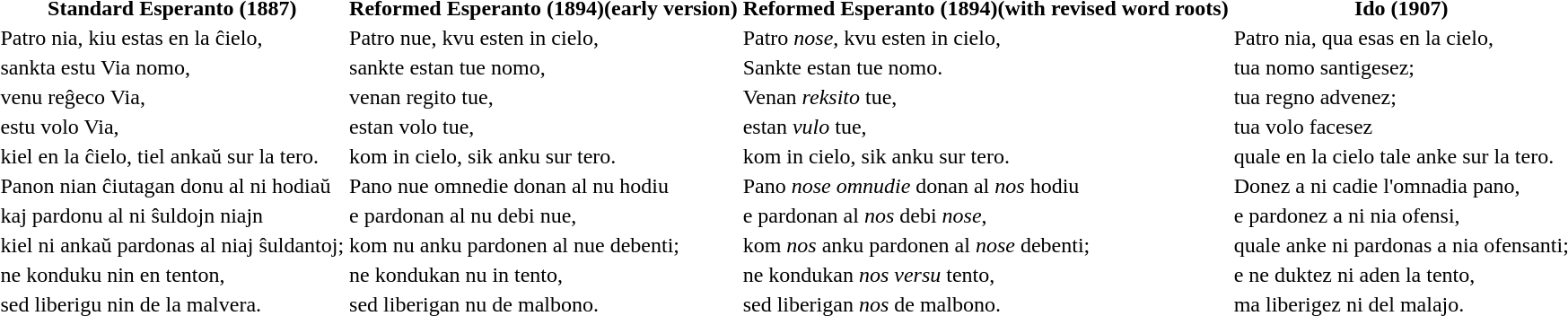<table>
<tr>
<th>Standard Esperanto (1887)</th>
<th>Reformed Esperanto (1894)(early version)</th>
<th>Reformed Esperanto (1894)(with revised word roots)</th>
<th>Ido (1907)</th>
</tr>
<tr>
<td>Patro nia, kiu estas en la ĉielo,</td>
<td>Patro nue, kvu esten in cielo,</td>
<td>Patro <em>nose</em>, kvu esten in cielo,</td>
<td>Patro nia, qua esas en la cielo,</td>
</tr>
<tr>
<td>sankta estu Via nomo,</td>
<td>sankte estan tue nomo,</td>
<td>Sankte estan tue nomo.</td>
<td>tua nomo santigesez;</td>
</tr>
<tr>
<td>venu reĝeco Via,</td>
<td>venan regito tue,</td>
<td>Venan <em>reksito</em> tue,</td>
<td>tua regno advenez;</td>
</tr>
<tr>
<td>estu volo Via,</td>
<td>estan volo tue,</td>
<td>estan <em>vulo</em> tue,</td>
<td>tua volo facesez</td>
</tr>
<tr>
<td>kiel en la ĉielo, tiel ankaŭ sur la tero.</td>
<td>kom in cielo, sik anku sur tero.</td>
<td>kom in cielo, sik anku sur tero.</td>
<td>quale en la cielo tale anke sur la tero.</td>
</tr>
<tr>
<td>Panon nian ĉiutagan donu al ni hodiaŭ</td>
<td>Pano nue omnedie donan al nu hodiu</td>
<td>Pano <em>nose</em> <em>omnudie</em> donan al <em>nos</em> hodiu</td>
<td>Donez a ni cadie l'omnadia pano,</td>
</tr>
<tr>
<td>kaj pardonu al ni ŝuldojn niajn</td>
<td>e pardonan al nu debi nue,</td>
<td>e pardonan al <em>nos</em> debi <em>nose</em>,</td>
<td>e pardonez a ni nia ofensi,</td>
</tr>
<tr>
<td>kiel ni ankaŭ pardonas al niaj ŝuldantoj;</td>
<td>kom nu anku pardonen al nue debenti;</td>
<td>kom <em>nos</em> anku pardonen al <em>nose</em> debenti;</td>
<td>quale anke ni pardonas a nia ofensanti;</td>
</tr>
<tr>
<td>ne konduku nin en tenton,</td>
<td>ne kondukan nu in tento,</td>
<td>ne kondukan <em>nos</em> <em>versu</em> tento,</td>
<td>e ne duktez ni aden la tento,</td>
</tr>
<tr>
<td>sed liberigu nin de la malvera.</td>
<td>sed liberigan nu de malbono.</td>
<td>sed liberigan <em>nos</em> de malbono.</td>
<td>ma liberigez ni del malajo.</td>
</tr>
</table>
